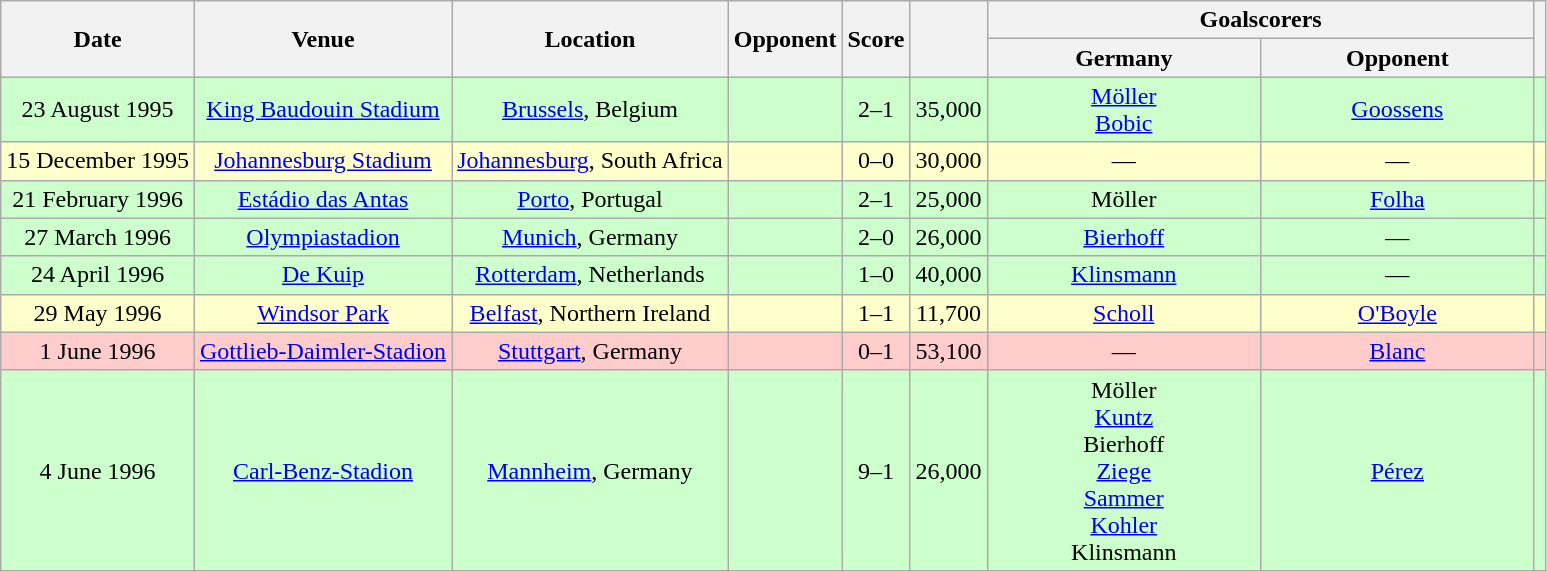<table class="wikitable" Style="text-align: center">
<tr>
<th rowspan="2">Date</th>
<th rowspan="2">Venue</th>
<th rowspan="2">Location</th>
<th rowspan="2">Opponent</th>
<th rowspan="2">Score<br></th>
<th rowspan="2"></th>
<th colspan="2">Goalscorers</th>
<th rowspan="2"></th>
</tr>
<tr>
<th style="width:175px">Germany</th>
<th style="width:175px">Opponent</th>
</tr>
<tr style="background:#cfc">
<td>23 August 1995</td>
<td><a href='#'>King Baudouin Stadium</a></td>
<td><a href='#'>Brussels</a>, Belgium</td>
<td></td>
<td>2–1</td>
<td>35,000</td>
<td><a href='#'>Möller</a> <br><a href='#'>Bobic</a> </td>
<td><a href='#'>Goossens</a> </td>
<td></td>
</tr>
<tr style="background:#ffc">
<td>15 December 1995</td>
<td><a href='#'>Johannesburg Stadium</a></td>
<td><a href='#'>Johannesburg</a>, South Africa</td>
<td></td>
<td>0–0</td>
<td>30,000</td>
<td>—</td>
<td>—</td>
<td></td>
</tr>
<tr style="background:#cfc">
<td>21 February 1996</td>
<td><a href='#'>Estádio das Antas</a></td>
<td><a href='#'>Porto</a>, Portugal</td>
<td></td>
<td>2–1</td>
<td>25,000</td>
<td>Möller </td>
<td><a href='#'>Folha</a> </td>
<td></td>
</tr>
<tr style="background:#cfc">
<td>27 March 1996</td>
<td><a href='#'>Olympiastadion</a></td>
<td><a href='#'>Munich</a>, Germany</td>
<td></td>
<td>2–0</td>
<td>26,000</td>
<td><a href='#'>Bierhoff</a> </td>
<td>—</td>
<td></td>
</tr>
<tr style="background:#cfc">
<td>24 April 1996</td>
<td><a href='#'>De Kuip</a></td>
<td><a href='#'>Rotterdam</a>, Netherlands</td>
<td></td>
<td>1–0</td>
<td>40,000</td>
<td><a href='#'>Klinsmann</a> </td>
<td>—</td>
<td></td>
</tr>
<tr style="background:#ffc">
<td>29 May 1996</td>
<td><a href='#'>Windsor Park</a></td>
<td><a href='#'>Belfast</a>, Northern Ireland</td>
<td></td>
<td>1–1</td>
<td>11,700</td>
<td><a href='#'>Scholl</a> </td>
<td><a href='#'>O'Boyle</a> </td>
<td></td>
</tr>
<tr style="background:#fcc">
<td>1 June 1996</td>
<td><a href='#'>Gottlieb-Daimler-Stadion</a></td>
<td><a href='#'>Stuttgart</a>, Germany</td>
<td></td>
<td>0–1</td>
<td>53,100</td>
<td>—</td>
<td><a href='#'>Blanc</a> </td>
<td></td>
</tr>
<tr style="background:#cfc">
<td>4 June 1996</td>
<td><a href='#'>Carl-Benz-Stadion</a></td>
<td><a href='#'>Mannheim</a>, Germany</td>
<td></td>
<td>9–1</td>
<td>26,000</td>
<td>Möller <br><a href='#'>Kuntz</a> <br>Bierhoff <br><a href='#'>Ziege</a> <br><a href='#'>Sammer</a> <br><a href='#'>Kohler</a> <br>Klinsmann </td>
<td><a href='#'>Pérez</a> </td>
<td></td>
</tr>
</table>
